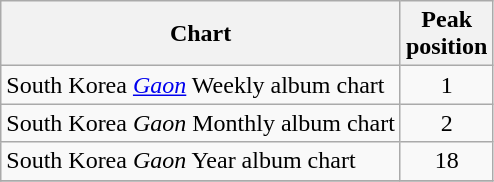<table class="wikitable sortable">
<tr>
<th>Chart</th>
<th>Peak<br>position</th>
</tr>
<tr>
<td>South Korea <em><a href='#'>Gaon</a></em> Weekly album chart</td>
<td align="center">1</td>
</tr>
<tr>
<td>South Korea <em>Gaon</em> Monthly album chart</td>
<td align="center">2</td>
</tr>
<tr>
<td>South Korea <em>Gaon</em> Year album chart</td>
<td align="center">18</td>
</tr>
<tr>
</tr>
</table>
